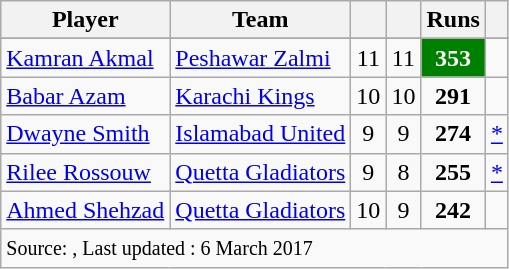<table class="wikitable" style="text-align: center;">
<tr>
<th>Player</th>
<th>Team</th>
<th></th>
<th></th>
<th>Runs</th>
<th></th>
</tr>
<tr>
</tr>
<tr>
<td style="text-align:left"><a href='#'>Kamran Akmal</a></td>
<td style="text-align:left"><a href='#'>Peshawar Zalmi</a></td>
<td>11</td>
<td>11</td>
<td style="background:green;color:white"><strong>353</strong></td>
<td><a href='#'></a></td>
</tr>
<tr>
<td style="text-align:left"><a href='#'>Babar Azam</a></td>
<td style="text-align:left"><a href='#'>Karachi Kings</a></td>
<td>10</td>
<td>10</td>
<td><strong>291</strong></td>
<td><a href='#'></a></td>
</tr>
<tr>
<td style="text-align:left"><a href='#'>Dwayne Smith</a></td>
<td style="text-align:left"><a href='#'>Islamabad United</a></td>
<td>9</td>
<td>9</td>
<td><strong>274</strong></td>
<td><a href='#'>*</a></td>
</tr>
<tr>
<td style="text-align:left"><a href='#'>Rilee Rossouw</a></td>
<td style="text-align:left"><a href='#'>Quetta Gladiators</a></td>
<td>9</td>
<td>8</td>
<td><strong>255 </strong></td>
<td><a href='#'>*</a></td>
</tr>
<tr>
<td style="text-align:left"><a href='#'>Ahmed Shehzad</a></td>
<td style="text-align:left"><a href='#'>Quetta Gladiators</a></td>
<td>10</td>
<td>9</td>
<td><strong>242 </strong></td>
<td><a href='#'></a></td>
</tr>
<tr>
<td colspan="6" style="text-align:left"><small>Source: , Last updated : 6 March 2017</small></td>
</tr>
</table>
